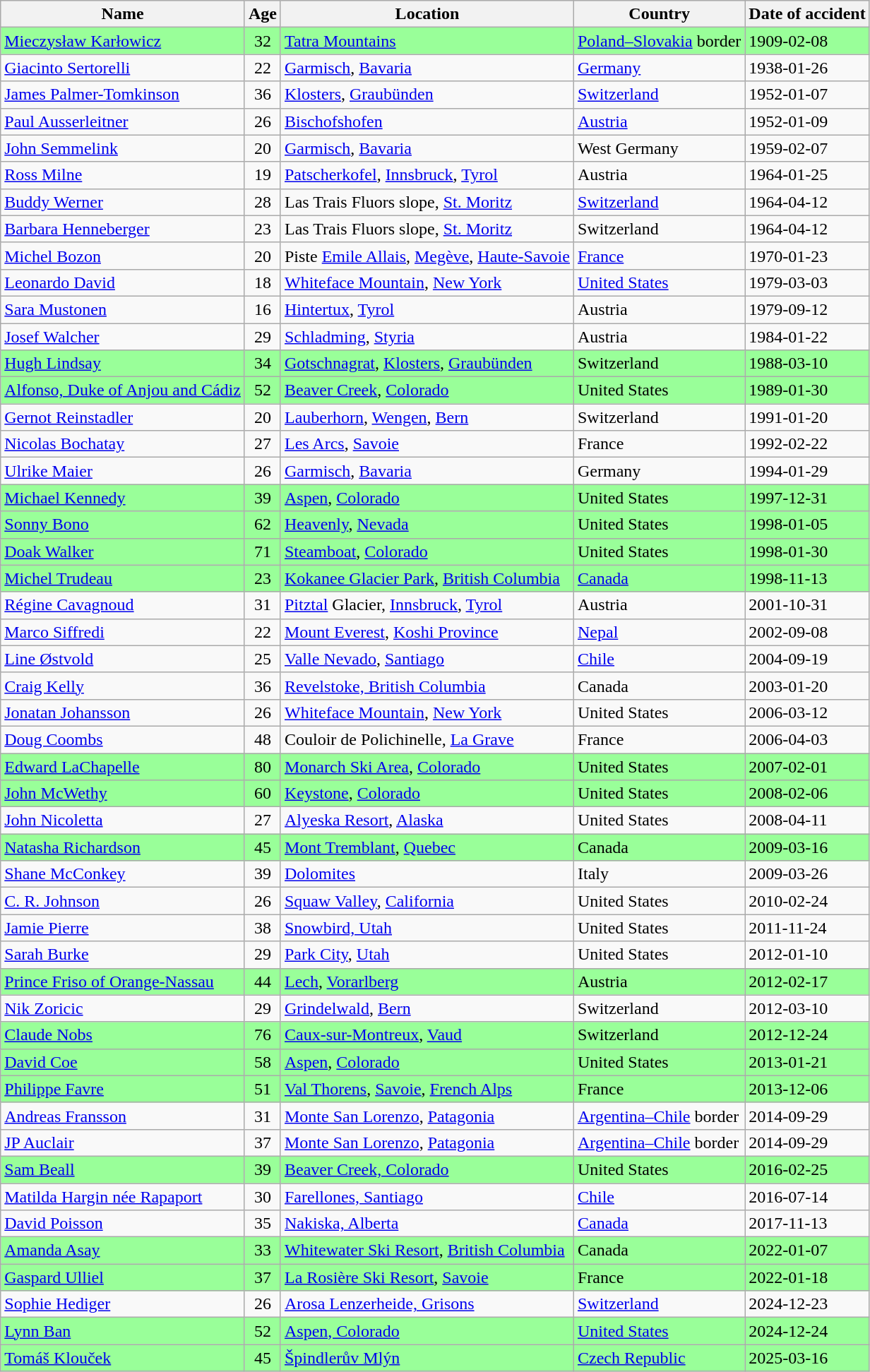<table class="wikitable sortable" style="border-collapse:collapse">
<tr bgcolor="#efefef">
<th>Name</th>
<th>Age</th>
<th>Location</th>
<th>Country</th>
<th>Date of accident</th>
</tr>
<tr style="background:#9f9;">
<td><a href='#'>Mieczysław Karłowicz</a></td>
<td align=center>32</td>
<td><a href='#'>Tatra Mountains</a></td>
<td><a href='#'>Poland–Slovakia</a> border</td>
<td>1909-02-08</td>
</tr>
<tr>
<td><a href='#'>Giacinto Sertorelli</a></td>
<td align=center>22</td>
<td><a href='#'>Garmisch</a>, <a href='#'>Bavaria</a></td>
<td><a href='#'>Germany</a></td>
<td>1938-01-26</td>
</tr>
<tr>
<td><a href='#'>James Palmer-Tomkinson</a></td>
<td align=center>36</td>
<td><a href='#'>Klosters</a>, <a href='#'>Graubünden</a></td>
<td><a href='#'>Switzerland</a></td>
<td>1952-01-07</td>
</tr>
<tr>
<td><a href='#'>Paul Ausserleitner</a></td>
<td align=center>26</td>
<td><a href='#'>Bischofshofen</a></td>
<td><a href='#'>Austria</a></td>
<td>1952-01-09</td>
</tr>
<tr>
<td><a href='#'>John Semmelink</a></td>
<td align=center>20</td>
<td><a href='#'>Garmisch</a>, <a href='#'>Bavaria</a></td>
<td>West Germany</td>
<td>1959-02-07</td>
</tr>
<tr>
<td><a href='#'>Ross Milne</a></td>
<td align=center>19</td>
<td><a href='#'>Patscherkofel</a>, <a href='#'>Innsbruck</a>, <a href='#'>Tyrol</a></td>
<td>Austria</td>
<td>1964-01-25</td>
</tr>
<tr>
<td><a href='#'>Buddy Werner</a></td>
<td align=center>28</td>
<td>Las Trais Fluors slope, <a href='#'>St. Moritz</a></td>
<td><a href='#'>Switzerland</a></td>
<td>1964-04-12</td>
</tr>
<tr>
<td><a href='#'>Barbara Henneberger</a></td>
<td align=center>23</td>
<td>Las Trais Fluors slope, <a href='#'>St. Moritz</a></td>
<td>Switzerland</td>
<td>1964-04-12</td>
</tr>
<tr>
<td><a href='#'>Michel Bozon</a></td>
<td align=center>20</td>
<td>Piste <a href='#'>Emile Allais</a>, <a href='#'>Megève</a>, <a href='#'>Haute-Savoie</a></td>
<td><a href='#'>France</a></td>
<td>1970-01-23</td>
</tr>
<tr>
<td><a href='#'>Leonardo David</a></td>
<td align=center>18</td>
<td><a href='#'>Whiteface Mountain</a>, <a href='#'>New York</a></td>
<td><a href='#'>United States</a></td>
<td>1979-03-03</td>
</tr>
<tr>
<td><a href='#'>Sara Mustonen</a></td>
<td align=center>16</td>
<td><a href='#'>Hintertux</a>, <a href='#'>Tyrol</a></td>
<td>Austria</td>
<td>1979-09-12</td>
</tr>
<tr>
<td><a href='#'>Josef Walcher</a></td>
<td align=center>29</td>
<td><a href='#'>Schladming</a>, <a href='#'>Styria</a></td>
<td>Austria</td>
<td>1984-01-22</td>
</tr>
<tr style="background:#9f9;">
<td><a href='#'>Hugh Lindsay</a></td>
<td align=center>34</td>
<td><a href='#'>Gotschnagrat</a>, <a href='#'>Klosters</a>, <a href='#'>Graubünden</a></td>
<td>Switzerland</td>
<td>1988-03-10</td>
</tr>
<tr style="background:#9f9;">
<td><a href='#'>Alfonso, Duke of Anjou and Cádiz</a></td>
<td align=center>52</td>
<td><a href='#'>Beaver Creek</a>, <a href='#'>Colorado</a></td>
<td>United States</td>
<td>1989-01-30</td>
</tr>
<tr>
<td><a href='#'>Gernot Reinstadler</a></td>
<td align=center>20</td>
<td><a href='#'>Lauberhorn</a>, <a href='#'>Wengen</a>, <a href='#'>Bern</a></td>
<td>Switzerland</td>
<td>1991-01-20</td>
</tr>
<tr>
<td><a href='#'>Nicolas Bochatay</a></td>
<td align=center>27</td>
<td><a href='#'>Les Arcs</a>, <a href='#'>Savoie</a></td>
<td>France</td>
<td>1992-02-22</td>
</tr>
<tr>
<td><a href='#'>Ulrike Maier</a></td>
<td align=center>26</td>
<td><a href='#'>Garmisch</a>, <a href='#'>Bavaria</a></td>
<td>Germany</td>
<td>1994-01-29</td>
</tr>
<tr style="background:#9f9;">
<td><a href='#'>Michael Kennedy</a></td>
<td align=center>39</td>
<td><a href='#'>Aspen</a>, <a href='#'>Colorado</a></td>
<td>United States</td>
<td>1997-12-31</td>
</tr>
<tr style="background:#9f9;">
<td><a href='#'>Sonny Bono</a></td>
<td align=center>62</td>
<td><a href='#'>Heavenly</a>, <a href='#'>Nevada</a></td>
<td>United States</td>
<td>1998-01-05</td>
</tr>
<tr style="background:#9f9;">
<td><a href='#'>Doak Walker</a></td>
<td align=center>71</td>
<td><a href='#'>Steamboat</a>, <a href='#'>Colorado</a></td>
<td>United States</td>
<td>1998-01-30</td>
</tr>
<tr style="background:#9f9;">
<td><a href='#'>Michel Trudeau</a></td>
<td align=center>23</td>
<td><a href='#'>Kokanee Glacier Park</a>, <a href='#'>British Columbia</a></td>
<td><a href='#'>Canada</a></td>
<td>1998-11-13</td>
</tr>
<tr>
<td><a href='#'>Régine Cavagnoud</a></td>
<td align=center>31</td>
<td><a href='#'>Pitztal</a> Glacier, <a href='#'>Innsbruck</a>, <a href='#'>Tyrol</a></td>
<td>Austria</td>
<td>2001-10-31</td>
</tr>
<tr>
<td><a href='#'>Marco Siffredi</a></td>
<td align=center>22</td>
<td><a href='#'>Mount Everest</a>, <a href='#'>Koshi Province</a></td>
<td><a href='#'>Nepal</a></td>
<td>2002-09-08</td>
</tr>
<tr>
<td><a href='#'>Line Østvold</a></td>
<td align=center>25</td>
<td><a href='#'>Valle Nevado</a>, <a href='#'>Santiago</a></td>
<td><a href='#'>Chile</a></td>
<td>2004-09-19</td>
</tr>
<tr>
<td><a href='#'>Craig Kelly</a></td>
<td align=center>36</td>
<td><a href='#'>Revelstoke, British Columbia</a></td>
<td>Canada</td>
<td>2003-01-20</td>
</tr>
<tr>
<td><a href='#'>Jonatan Johansson</a></td>
<td align=center>26</td>
<td><a href='#'>Whiteface Mountain</a>, <a href='#'>New York</a></td>
<td>United States</td>
<td>2006-03-12</td>
</tr>
<tr>
<td><a href='#'>Doug Coombs</a></td>
<td align=center>48</td>
<td>Couloir de Polichinelle, <a href='#'>La Grave</a></td>
<td>France</td>
<td>2006-04-03</td>
</tr>
<tr style="background:#9f9;">
<td><a href='#'>Edward LaChapelle</a></td>
<td align=center>80</td>
<td><a href='#'>Monarch Ski Area</a>, <a href='#'>Colorado</a></td>
<td>United States</td>
<td>2007-02-01</td>
</tr>
<tr style="background:#9f9;">
<td><a href='#'>John McWethy</a></td>
<td align=center>60</td>
<td><a href='#'>Keystone</a>, <a href='#'>Colorado</a></td>
<td>United States</td>
<td>2008-02-06</td>
</tr>
<tr>
<td><a href='#'>John Nicoletta</a></td>
<td align=center>27</td>
<td><a href='#'>Alyeska Resort</a>, <a href='#'>Alaska</a></td>
<td>United States</td>
<td>2008-04-11</td>
</tr>
<tr style="background:#9f9;">
<td><a href='#'>Natasha Richardson</a></td>
<td align=center>45</td>
<td><a href='#'>Mont Tremblant</a>, <a href='#'>Quebec</a></td>
<td>Canada</td>
<td>2009-03-16</td>
</tr>
<tr>
<td><a href='#'>Shane McConkey</a></td>
<td align=center>39</td>
<td><a href='#'>Dolomites</a></td>
<td>Italy</td>
<td>2009-03-26</td>
</tr>
<tr>
<td><a href='#'>C. R. Johnson</a></td>
<td align=center>26</td>
<td><a href='#'>Squaw Valley</a>, <a href='#'>California</a></td>
<td>United States</td>
<td>2010-02-24</td>
</tr>
<tr>
<td><a href='#'>Jamie Pierre</a></td>
<td align=center>38</td>
<td><a href='#'>Snowbird, Utah</a></td>
<td>United States</td>
<td>2011-11-24</td>
</tr>
<tr>
<td><a href='#'>Sarah Burke</a></td>
<td align=center>29</td>
<td><a href='#'>Park City</a>, <a href='#'>Utah</a></td>
<td>United States</td>
<td>2012-01-10</td>
</tr>
<tr style="background:#9f9;">
<td><a href='#'>Prince Friso of Orange-Nassau</a></td>
<td align=center>44</td>
<td><a href='#'>Lech</a>, <a href='#'>Vorarlberg</a></td>
<td>Austria</td>
<td>2012-02-17</td>
</tr>
<tr>
<td><a href='#'>Nik Zoricic</a></td>
<td align=center>29</td>
<td><a href='#'>Grindelwald</a>, <a href='#'>Bern</a></td>
<td>Switzerland</td>
<td>2012-03-10</td>
</tr>
<tr style="background:#9f9;">
<td><a href='#'>Claude Nobs</a></td>
<td align=center>76</td>
<td><a href='#'>Caux-sur-Montreux</a>, <a href='#'>Vaud</a></td>
<td>Switzerland</td>
<td>2012-12-24</td>
</tr>
<tr style="background:#9f9;">
<td><a href='#'>David Coe</a></td>
<td align=center>58</td>
<td><a href='#'>Aspen</a>, <a href='#'>Colorado</a></td>
<td>United States</td>
<td>2013-01-21</td>
</tr>
<tr style="background:#9f9;">
<td><a href='#'>Philippe Favre</a></td>
<td align=center>51</td>
<td><a href='#'>Val Thorens</a>, <a href='#'>Savoie</a>, <a href='#'>French Alps</a></td>
<td>France</td>
<td>2013-12-06</td>
</tr>
<tr>
<td><a href='#'>Andreas Fransson</a></td>
<td align=center>31</td>
<td><a href='#'>Monte San Lorenzo</a>, <a href='#'>Patagonia</a></td>
<td><a href='#'>Argentina–Chile</a> border</td>
<td>2014-09-29</td>
</tr>
<tr>
<td><a href='#'>JP Auclair</a></td>
<td align=center>37</td>
<td><a href='#'>Monte San Lorenzo</a>, <a href='#'>Patagonia</a></td>
<td><a href='#'>Argentina–Chile</a> border</td>
<td>2014-09-29</td>
</tr>
<tr style="background:#9f9;">
<td><a href='#'>Sam Beall</a></td>
<td align=center>39</td>
<td><a href='#'>Beaver Creek, Colorado</a></td>
<td>United States</td>
<td>2016-02-25</td>
</tr>
<tr>
<td><a href='#'>Matilda Hargin née Rapaport</a></td>
<td align=center>30</td>
<td><a href='#'>Farellones, Santiago</a></td>
<td><a href='#'>Chile</a></td>
<td>2016-07-14</td>
</tr>
<tr>
<td><a href='#'>David Poisson</a></td>
<td align=center>35</td>
<td><a href='#'>Nakiska, Alberta</a></td>
<td><a href='#'>Canada</a></td>
<td>2017-11-13</td>
</tr>
<tr style="background:#9f9;">
<td><a href='#'>Amanda Asay</a></td>
<td align=center>33</td>
<td><a href='#'>Whitewater Ski Resort</a>, <a href='#'>British Columbia</a></td>
<td>Canada</td>
<td>2022-01-07</td>
</tr>
<tr style="background:#9f9;">
<td><a href='#'>Gaspard Ulliel</a></td>
<td align=center>37</td>
<td><a href='#'>La Rosière Ski Resort</a>, <a href='#'>Savoie</a></td>
<td>France</td>
<td>2022-01-18</td>
</tr>
<tr>
<td><a href='#'>Sophie Hediger</a></td>
<td align=center>26</td>
<td><a href='#'>Arosa Lenzerheide, Grisons</a></td>
<td><a href='#'>Switzerland</a></td>
<td>2024-12-23</td>
</tr>
<tr style="background:#9f9;">
<td><a href='#'>Lynn Ban</a></td>
<td align=center>52</td>
<td><a href='#'>Aspen, Colorado</a></td>
<td><a href='#'>United States</a></td>
<td>2024-12-24</td>
</tr>
<tr style="background:#9f9;">
<td><a href='#'>Tomáš Klouček</a></td>
<td align=center>45</td>
<td><a href='#'>Špindlerův Mlýn</a></td>
<td><a href='#'>Czech Republic</a></td>
<td>2025-03-16</td>
</tr>
</table>
